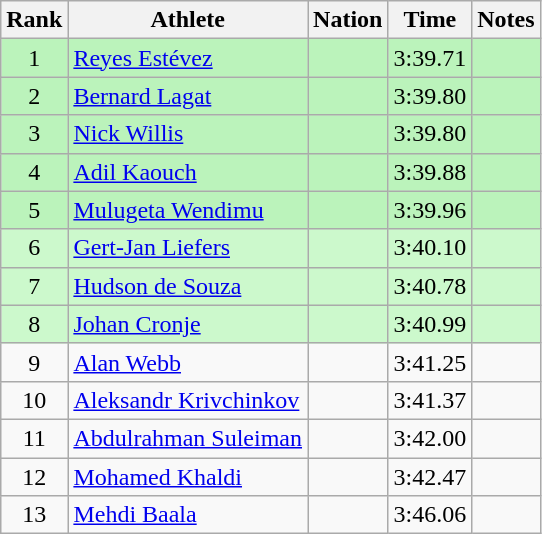<table class="wikitable sortable" style="text-align:center">
<tr>
<th>Rank</th>
<th>Athlete</th>
<th>Nation</th>
<th>Time</th>
<th>Notes</th>
</tr>
<tr bgcolor=bbf3bb>
<td>1</td>
<td align=left><a href='#'>Reyes Estévez</a></td>
<td align=left></td>
<td>3:39.71</td>
<td></td>
</tr>
<tr bgcolor=bbf3bb>
<td>2</td>
<td align=left><a href='#'>Bernard Lagat</a></td>
<td align=left></td>
<td>3:39.80</td>
<td></td>
</tr>
<tr bgcolor=bbf3bb>
<td>3</td>
<td align=left><a href='#'>Nick Willis</a></td>
<td align=left></td>
<td>3:39.80</td>
<td></td>
</tr>
<tr bgcolor=bbf3bb>
<td>4</td>
<td align=left><a href='#'>Adil Kaouch</a></td>
<td align=left></td>
<td>3:39.88</td>
<td></td>
</tr>
<tr bgcolor=bbf3bb>
<td>5</td>
<td align=left><a href='#'>Mulugeta Wendimu</a></td>
<td align=left></td>
<td>3:39.96</td>
<td></td>
</tr>
<tr bgcolor=ccf9cc>
<td>6</td>
<td align=left><a href='#'>Gert-Jan Liefers</a></td>
<td align=left></td>
<td>3:40.10</td>
<td></td>
</tr>
<tr bgcolor=ccf9cc>
<td>7</td>
<td align=left><a href='#'>Hudson de Souza</a></td>
<td align=left></td>
<td>3:40.78</td>
<td></td>
</tr>
<tr bgcolor=ccf9cc>
<td>8</td>
<td align=left><a href='#'>Johan Cronje</a></td>
<td align=left></td>
<td>3:40.99</td>
<td></td>
</tr>
<tr>
<td>9</td>
<td align=left><a href='#'>Alan Webb</a></td>
<td align=left></td>
<td>3:41.25</td>
<td></td>
</tr>
<tr>
<td>10</td>
<td align=left><a href='#'>Aleksandr Krivchinkov</a></td>
<td align=left></td>
<td>3:41.37</td>
<td></td>
</tr>
<tr>
<td>11</td>
<td align=left><a href='#'>Abdulrahman Suleiman</a></td>
<td align=left></td>
<td>3:42.00</td>
<td></td>
</tr>
<tr>
<td>12</td>
<td align=left><a href='#'>Mohamed Khaldi</a></td>
<td align=left></td>
<td>3:42.47</td>
<td></td>
</tr>
<tr>
<td>13</td>
<td align=left><a href='#'>Mehdi Baala</a></td>
<td align=left></td>
<td>3:46.06</td>
<td></td>
</tr>
</table>
